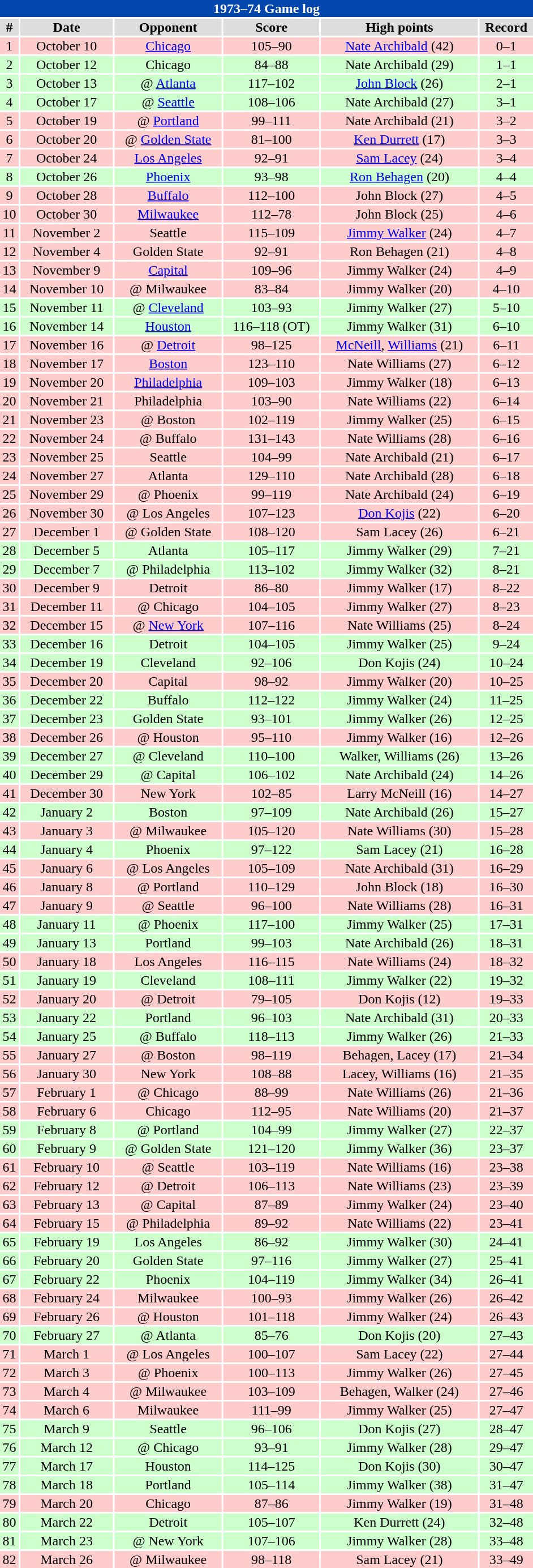<table class="toccolours collapsible" width=50% style="clear:both; margin:1.5em auto; text-align:center">
<tr>
<th colspan=11 style="background:#0046AD; color:white;">1973–74 Game log</th>
</tr>
<tr align="center" bgcolor="#dddddd">
<td><strong>#</strong></td>
<td><strong>Date</strong></td>
<td><strong>Opponent</strong></td>
<td><strong>Score</strong></td>
<td><strong>High points</strong></td>
<td><strong>Record</strong></td>
</tr>
<tr align="center" bgcolor="ffcccc">
<td>1</td>
<td>October 10</td>
<td><a href='#'>Chicago</a></td>
<td>105–90</td>
<td><a href='#'>Nate Archibald</a> (42)</td>
<td>0–1</td>
</tr>
<tr align="center" bgcolor="ccffcc">
<td>2</td>
<td>October 12</td>
<td>Chicago</td>
<td>84–88</td>
<td>Nate Archibald (29)</td>
<td>1–1</td>
</tr>
<tr align="center" bgcolor="ccffcc">
<td>3</td>
<td>October 13</td>
<td>@ <a href='#'>Atlanta</a></td>
<td>117–102</td>
<td><a href='#'>John Block</a> (26)</td>
<td>2–1</td>
</tr>
<tr align="center" bgcolor="ccffcc">
<td>4</td>
<td>October 17</td>
<td>@ <a href='#'>Seattle</a></td>
<td>108–106</td>
<td>Nate Archibald (27)</td>
<td>3–1</td>
</tr>
<tr align="center" bgcolor="ffcccc">
<td>5</td>
<td>October 19</td>
<td>@ <a href='#'>Portland</a></td>
<td>99–111</td>
<td>Nate Archibald (21)</td>
<td>3–2</td>
</tr>
<tr align="center" bgcolor="ffcccc">
<td>6</td>
<td>October 20</td>
<td>@ <a href='#'>Golden State</a></td>
<td>81–100</td>
<td><a href='#'>Ken Durrett</a> (17)</td>
<td>3–3</td>
</tr>
<tr align="center" bgcolor="ffcccc">
<td>7</td>
<td>October 24</td>
<td><a href='#'>Los Angeles</a></td>
<td>92–91</td>
<td><a href='#'>Sam Lacey</a> (24)</td>
<td>3–4</td>
</tr>
<tr align="center" bgcolor="ccffcc">
<td>8</td>
<td>October 26</td>
<td><a href='#'>Phoenix</a></td>
<td>93–98</td>
<td><a href='#'>Ron Behagen</a> (20)</td>
<td>4–4</td>
</tr>
<tr align="center" bgcolor="ffcccc">
<td>9</td>
<td>October 28</td>
<td><a href='#'>Buffalo</a></td>
<td>112–100</td>
<td>John Block (27)</td>
<td>4–5</td>
</tr>
<tr align="center" bgcolor="ffcccc">
<td>10</td>
<td>October 30</td>
<td><a href='#'>Milwaukee</a></td>
<td>112–78</td>
<td>John Block (25)</td>
<td>4–6</td>
</tr>
<tr align="center" bgcolor="ffcccc">
<td>11</td>
<td>November 2</td>
<td>Seattle</td>
<td>115–109</td>
<td><a href='#'>Jimmy Walker</a> (24)</td>
<td>4–7</td>
</tr>
<tr align="center" bgcolor="ffcccc">
<td>12</td>
<td>November 4</td>
<td>Golden State</td>
<td>92–91</td>
<td>Ron Behagen (21)</td>
<td>4–8</td>
</tr>
<tr align="center" bgcolor="ffcccc">
<td>13</td>
<td>November 9</td>
<td><a href='#'>Capital</a></td>
<td>109–96</td>
<td>Jimmy Walker (24)</td>
<td>4–9</td>
</tr>
<tr align="center" bgcolor="ffcccc">
<td>14</td>
<td>November 10</td>
<td>@ Milwaukee</td>
<td>83–84</td>
<td>Jimmy Walker (20)</td>
<td>4–10</td>
</tr>
<tr align="center" bgcolor="ccffcc">
<td>15</td>
<td>November 11</td>
<td>@ <a href='#'>Cleveland</a></td>
<td>103–93</td>
<td>Jimmy Walker (27)</td>
<td>5–10</td>
</tr>
<tr align="center" bgcolor="ccffcc">
<td>16</td>
<td>November 14</td>
<td><a href='#'>Houston</a></td>
<td>116–118 (OT)</td>
<td>Jimmy Walker (31)</td>
<td>6–10</td>
</tr>
<tr align="center" bgcolor="ffcccc">
<td>17</td>
<td>November 16</td>
<td>@ <a href='#'>Detroit</a></td>
<td>98–125</td>
<td><a href='#'>McNeill</a>, <a href='#'>Williams</a> (21)</td>
<td>6–11</td>
</tr>
<tr align="center" bgcolor="ffcccc">
<td>18</td>
<td>November 17</td>
<td><a href='#'>Boston</a></td>
<td>123–110</td>
<td>Nate Williams (27)</td>
<td>6–12</td>
</tr>
<tr align="center" bgcolor="ffcccc">
<td>19</td>
<td>November 20</td>
<td><a href='#'>Philadelphia</a></td>
<td>109–103</td>
<td>Jimmy Walker (18)</td>
<td>6–13</td>
</tr>
<tr align="center" bgcolor="ffcccc">
<td>20</td>
<td>November 21</td>
<td>Philadelphia</td>
<td>103–90</td>
<td>Nate Williams (22)</td>
<td>6–14</td>
</tr>
<tr align="center" bgcolor="ffcccc">
<td>21</td>
<td>November 23</td>
<td>@ Boston</td>
<td>102–119</td>
<td>Jimmy Walker (25)</td>
<td>6–15</td>
</tr>
<tr align="center" bgcolor="ffcccc">
<td>22</td>
<td>November 24</td>
<td>@ Buffalo</td>
<td>131–143</td>
<td>Nate Williams (28)</td>
<td>6–16</td>
</tr>
<tr align="center" bgcolor="ffcccc">
<td>23</td>
<td>November 25</td>
<td>Seattle</td>
<td>104–99</td>
<td>Nate Archibald (21)</td>
<td>6–17</td>
</tr>
<tr align="center" bgcolor="ffcccc">
<td>24</td>
<td>November 27</td>
<td>Atlanta</td>
<td>129–110</td>
<td>Nate Archibald (28)</td>
<td>6–18</td>
</tr>
<tr align="center" bgcolor="ffcccc">
<td>25</td>
<td>November 29</td>
<td>@ Phoenix</td>
<td>99–119</td>
<td>Nate Archibald (24)</td>
<td>6–19</td>
</tr>
<tr align="center" bgcolor="ffcccc">
<td>26</td>
<td>November 30</td>
<td>@ Los Angeles</td>
<td>107–123</td>
<td><a href='#'>Don Kojis</a> (22)</td>
<td>6–20</td>
</tr>
<tr align="center" bgcolor="ffcccc">
<td>27</td>
<td>December 1</td>
<td>@ Golden State</td>
<td>108–120</td>
<td>Sam Lacey (26)</td>
<td>6–21</td>
</tr>
<tr align="center" bgcolor="ccffcc">
<td>28</td>
<td>December 5</td>
<td>Atlanta</td>
<td>105–117</td>
<td>Jimmy Walker (29)</td>
<td>7–21</td>
</tr>
<tr align="center" bgcolor="ccffcc">
<td>29</td>
<td>December 7</td>
<td>@ Philadelphia</td>
<td>113–102</td>
<td>Jimmy Walker (32)</td>
<td>8–21</td>
</tr>
<tr align="center" bgcolor="ffcccc">
<td>30</td>
<td>December 9</td>
<td>Detroit</td>
<td>86–80</td>
<td>Jimmy Walker (17)</td>
<td>8–22</td>
</tr>
<tr align="center" bgcolor="ffcccc">
<td>31</td>
<td>December 11</td>
<td>@ Chicago</td>
<td>104–105</td>
<td>Jimmy Walker (27)</td>
<td>8–23</td>
</tr>
<tr align="center" bgcolor="ffcccc">
<td>32</td>
<td>December 15</td>
<td>@ <a href='#'>New York</a></td>
<td>107–116</td>
<td>Nate Williams (25)</td>
<td>8–24</td>
</tr>
<tr align="center" bgcolor="ccffcc">
<td>33</td>
<td>December 16</td>
<td>Detroit</td>
<td>104–105</td>
<td>Jimmy Walker (25)</td>
<td>9–24</td>
</tr>
<tr align="center" bgcolor="ccffcc">
<td>34</td>
<td>December 19</td>
<td>Cleveland</td>
<td>92–106</td>
<td>Don Kojis (24)</td>
<td>10–24</td>
</tr>
<tr align="center" bgcolor="ffcccc">
<td>35</td>
<td>December 20</td>
<td>Capital</td>
<td>98–92</td>
<td>Jimmy Walker (20)</td>
<td>10–25</td>
</tr>
<tr align="center" bgcolor="ccffcc">
<td>36</td>
<td>December 22</td>
<td>Buffalo</td>
<td>112–122</td>
<td>Jimmy Walker (24)</td>
<td>11–25</td>
</tr>
<tr align="center" bgcolor="ccffcc">
<td>37</td>
<td>December 23</td>
<td>Golden State</td>
<td>93–101</td>
<td>Jimmy Walker (26)</td>
<td>12–25</td>
</tr>
<tr align="center" bgcolor="ffcccc">
<td>38</td>
<td>December 26</td>
<td>@ Houston</td>
<td>95–110</td>
<td>Jimmy Walker (16)</td>
<td>12–26</td>
</tr>
<tr align="center" bgcolor="ccffcc">
<td>39</td>
<td>December 27</td>
<td>@ Cleveland</td>
<td>110–100</td>
<td>Walker, Williams (26)</td>
<td>13–26</td>
</tr>
<tr align="center" bgcolor="ccffcc">
<td>40</td>
<td>December 29</td>
<td>@ Capital</td>
<td>106–102</td>
<td>Nate Archibald (24)</td>
<td>14–26</td>
</tr>
<tr align="center" bgcolor="ffcccc">
<td>41</td>
<td>December 30</td>
<td>New York</td>
<td>102–85</td>
<td>Larry McNeill (16)</td>
<td>14–27</td>
</tr>
<tr align="center" bgcolor="ccffcc">
<td>42</td>
<td>January 2</td>
<td>Boston</td>
<td>97–109</td>
<td>Nate Archibald (26)</td>
<td>15–27</td>
</tr>
<tr align="center" bgcolor="ffcccc">
<td>43</td>
<td>January 3</td>
<td>@ Milwaukee</td>
<td>105–120</td>
<td>Nate Williams (30)</td>
<td>15–28</td>
</tr>
<tr align="center" bgcolor="ccffcc">
<td>44</td>
<td>January 4</td>
<td>Phoenix</td>
<td>97–122</td>
<td>Sam Lacey (21)</td>
<td>16–28</td>
</tr>
<tr align="center" bgcolor="ffcccc">
<td>45</td>
<td>January 6</td>
<td>@ Los Angeles</td>
<td>105–109</td>
<td>Nate Archibald (31)</td>
<td>16–29</td>
</tr>
<tr align="center" bgcolor="ffcccc">
<td>46</td>
<td>January 8</td>
<td>@ Portland</td>
<td>110–129</td>
<td>John Block (18)</td>
<td>16–30</td>
</tr>
<tr align="center" bgcolor="ffcccc">
<td>47</td>
<td>January 9</td>
<td>@ Seattle</td>
<td>96–100</td>
<td>Nate Williams (28)</td>
<td>16–31</td>
</tr>
<tr align="center" bgcolor="ccffcc">
<td>48</td>
<td>January 11</td>
<td>@ Phoenix</td>
<td>117–100</td>
<td>Jimmy Walker (25)</td>
<td>17–31</td>
</tr>
<tr align="center" bgcolor="ccffcc">
<td>49</td>
<td>January 13</td>
<td>Portland</td>
<td>99–103</td>
<td>Nate Archibald (26)</td>
<td>18–31</td>
</tr>
<tr align="center" bgcolor="ffcccc">
<td>50</td>
<td>January 18</td>
<td>Los Angeles</td>
<td>116–115</td>
<td>Nate Williams (24)</td>
<td>18–32</td>
</tr>
<tr align="center" bgcolor="ccffcc">
<td>51</td>
<td>January 19</td>
<td>Cleveland</td>
<td>108–111</td>
<td>Jimmy Walker (22)</td>
<td>19–32</td>
</tr>
<tr align="center" bgcolor="ffcccc">
<td>52</td>
<td>January 20</td>
<td>@ Detroit</td>
<td>79–105</td>
<td>Don Kojis (12)</td>
<td>19–33</td>
</tr>
<tr align="center" bgcolor="ccffcc">
<td>53</td>
<td>January 22</td>
<td>Portland</td>
<td>96–103</td>
<td>Nate Archibald (31)</td>
<td>20–33</td>
</tr>
<tr align="center" bgcolor="ccffcc">
<td>54</td>
<td>January 25</td>
<td>@ Buffalo</td>
<td>118–113</td>
<td>Jimmy Walker (26)</td>
<td>21–33</td>
</tr>
<tr align="center" bgcolor="ffcccc">
<td>55</td>
<td>January 27</td>
<td>@ Boston</td>
<td>98–119</td>
<td>Behagen, Lacey (17)</td>
<td>21–34</td>
</tr>
<tr align="center" bgcolor="ffcccc">
<td>56</td>
<td>January 30</td>
<td>New York</td>
<td>108–88</td>
<td>Lacey, Williams (16)</td>
<td>21–35</td>
</tr>
<tr align="center" bgcolor="ffcccc">
<td>57</td>
<td>February 1</td>
<td>@ Chicago</td>
<td>88–99</td>
<td>Nate Williams (26)</td>
<td>21–36</td>
</tr>
<tr align="center" bgcolor="ffcccc">
<td>58</td>
<td>February 6</td>
<td>Chicago</td>
<td>112–95</td>
<td>Nate Williams (20)</td>
<td>21–37</td>
</tr>
<tr align="center" bgcolor="ccffcc">
<td>59</td>
<td>February 8</td>
<td>@ Portland</td>
<td>104–99</td>
<td>Jimmy Walker (27)</td>
<td>22–37</td>
</tr>
<tr align="center" bgcolor="ccffcc">
<td>60</td>
<td>February 9</td>
<td>@ Golden State</td>
<td>121–120</td>
<td>Jimmy Walker (36)</td>
<td>23–37</td>
</tr>
<tr align="center" bgcolor="ffcccc">
<td>61</td>
<td>February 10</td>
<td>@ Seattle</td>
<td>103–119</td>
<td>Nate Williams (16)</td>
<td>23–38</td>
</tr>
<tr align="center" bgcolor="ffcccc">
<td>62</td>
<td>February 12</td>
<td>@ Detroit</td>
<td>106–113</td>
<td>Nate Williams (23)</td>
<td>23–39</td>
</tr>
<tr align="center" bgcolor="ffcccc">
<td>63</td>
<td>February 13</td>
<td>@ Capital</td>
<td>87–89</td>
<td>Jimmy Walker (24)</td>
<td>23–40</td>
</tr>
<tr align="center" bgcolor="ffcccc">
<td>64</td>
<td>February 15</td>
<td>@ Philadelphia</td>
<td>89–92</td>
<td>Nate Williams (22)</td>
<td>23–41</td>
</tr>
<tr align="center" bgcolor="ccffcc">
<td>65</td>
<td>February 19</td>
<td>Los Angeles</td>
<td>86–92</td>
<td>Jimmy Walker (30)</td>
<td>24–41</td>
</tr>
<tr align="center" bgcolor="ccffcc">
<td>66</td>
<td>February 20</td>
<td>Golden State</td>
<td>97–116</td>
<td>Jimmy Walker (27)</td>
<td>25–41</td>
</tr>
<tr align="center" bgcolor="ccffcc">
<td>67</td>
<td>February 22</td>
<td>Phoenix</td>
<td>104–119</td>
<td>Jimmy Walker (34)</td>
<td>26–41</td>
</tr>
<tr align="center" bgcolor="ffcccc">
<td>68</td>
<td>February 24</td>
<td>Milwaukee</td>
<td>100–93</td>
<td>Jimmy Walker (26)</td>
<td>26–42</td>
</tr>
<tr align="center" bgcolor="ffcccc">
<td>69</td>
<td>February 26</td>
<td>@ Houston</td>
<td>101–118</td>
<td>Jimmy Walker (24)</td>
<td>26–43</td>
</tr>
<tr align="center" bgcolor="ccffcc">
<td>70</td>
<td>February 27</td>
<td>@ Atlanta</td>
<td>85–76</td>
<td>Don Kojis (20)</td>
<td>27–43</td>
</tr>
<tr align="center" bgcolor="ffcccc">
<td>71</td>
<td>March 1</td>
<td>@ Los Angeles</td>
<td>100–107</td>
<td>Sam Lacey (22)</td>
<td>27–44</td>
</tr>
<tr align="center" bgcolor="ffcccc">
<td>72</td>
<td>March 3</td>
<td>@ Phoenix</td>
<td>100–113</td>
<td>Jimmy Walker (26)</td>
<td>27–45</td>
</tr>
<tr align="center" bgcolor="ffcccc">
<td>73</td>
<td>March 4</td>
<td>@ Milwaukee</td>
<td>103–109</td>
<td>Behagen, Walker (24)</td>
<td>27–46</td>
</tr>
<tr align="center" bgcolor="ffcccc">
<td>74</td>
<td>March 6</td>
<td>Milwaukee</td>
<td>111–99</td>
<td>Jimmy Walker (25)</td>
<td>27–47</td>
</tr>
<tr align="center" bgcolor="ccffcc">
<td>75</td>
<td>March 9</td>
<td>Seattle</td>
<td>96–106</td>
<td>Don Kojis (27)</td>
<td>28–47</td>
</tr>
<tr align="center" bgcolor="ccffcc">
<td>76</td>
<td>March 12</td>
<td>@ Chicago</td>
<td>93–91</td>
<td>Jimmy Walker (28)</td>
<td>29–47</td>
</tr>
<tr align="center" bgcolor="ccffcc">
<td>77</td>
<td>March 17</td>
<td>Houston</td>
<td>114–125</td>
<td>Don Kojis (30)</td>
<td>30–47</td>
</tr>
<tr align="center" bgcolor="ccffcc">
<td>78</td>
<td>March 18</td>
<td>Portland</td>
<td>105–114</td>
<td>Jimmy Walker (38)</td>
<td>31–47</td>
</tr>
<tr align="center" bgcolor="ffcccc">
<td>79</td>
<td>March 20</td>
<td>Chicago</td>
<td>87–86</td>
<td>Jimmy Walker (19)</td>
<td>31–48</td>
</tr>
<tr align="center" bgcolor="ccffcc">
<td>80</td>
<td>March 22</td>
<td>Detroit</td>
<td>105–107</td>
<td>Ken Durrett (24)</td>
<td>32–48</td>
</tr>
<tr align="center" bgcolor="ccffcc">
<td>81</td>
<td>March 23</td>
<td>@ New York</td>
<td>107–106</td>
<td>Jimmy Walker (28)</td>
<td>33–48</td>
</tr>
<tr align="center" bgcolor="ffcccc">
<td>82</td>
<td>March 26</td>
<td>@ Milwaukee</td>
<td>98–118</td>
<td>Sam Lacey (21)</td>
<td>33–49</td>
</tr>
</table>
